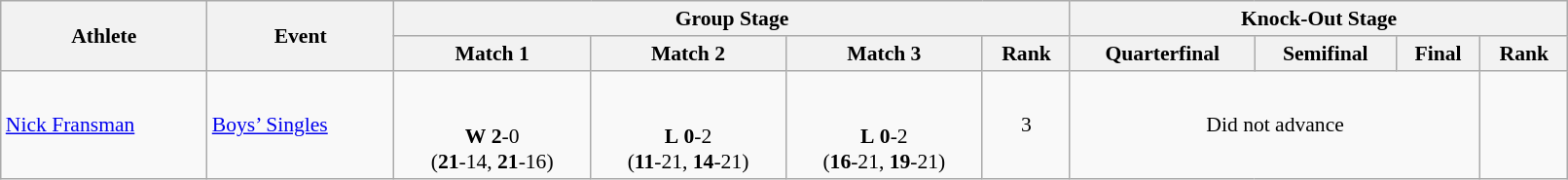<table class="wikitable" width="85%" style="text-align:left; font-size:90%">
<tr>
<th rowspan=2>Athlete</th>
<th rowspan=2>Event</th>
<th colspan=4>Group Stage</th>
<th colspan=4>Knock-Out Stage</th>
</tr>
<tr>
<th>Match 1</th>
<th>Match 2</th>
<th>Match 3</th>
<th>Rank</th>
<th>Quarterfinal</th>
<th>Semifinal</th>
<th>Final</th>
<th>Rank</th>
</tr>
<tr>
<td><a href='#'>Nick Fransman</a></td>
<td><a href='#'>Boys’ Singles</a></td>
<td align=center> <br><br><strong>W</strong> <strong>2</strong>-0 <br> (<strong>21</strong>-14, <strong>21</strong>-16)</td>
<td align=center> <br><br><strong>L</strong> <strong>0</strong>-2 <br> (<strong>11</strong>-21, <strong>14</strong>-21)</td>
<td align=center> <br><br><strong>L</strong> <strong>0</strong>-2 <br> (<strong>16</strong>-21, <strong>19</strong>-21)</td>
<td align=center>3</td>
<td colspan="3" align=center>Did not advance</td>
<td align=center></td>
</tr>
</table>
